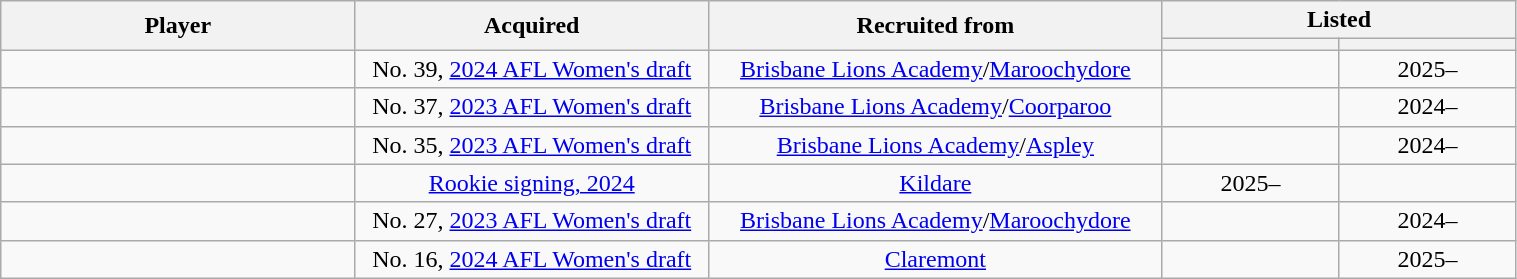<table class="wikitable sortable" style="text-align:center; width:80%;">
<tr>
<th rowspan="2" style="width:10%">Player</th>
<th rowspan="2" style="width:10%">Acquired</th>
<th rowspan="2" style="width:10%">Recruited from</th>
<th colspan="2" style="width:10%">Listed</th>
</tr>
<tr>
<th style="width=5%;"></th>
<th style="width=5%;"></th>
</tr>
<tr>
<td style="text-align:left"></td>
<td>No. 39, <a href='#'>2024 AFL Women's draft</a></td>
<td><a href='#'>Brisbane Lions Academy</a>/<a href='#'>Maroochydore</a></td>
<td></td>
<td>2025–</td>
</tr>
<tr>
<td style="text-align:left"></td>
<td>No. 37, <a href='#'>2023 AFL Women's draft</a></td>
<td><a href='#'>Brisbane Lions Academy</a>/<a href='#'>Coorparoo</a></td>
<td></td>
<td>2024–</td>
</tr>
<tr>
<td style="text-align:left"></td>
<td>No. 35, <a href='#'>2023 AFL Women's draft</a></td>
<td><a href='#'>Brisbane Lions Academy</a>/<a href='#'>Aspley</a></td>
<td></td>
<td>2024–</td>
</tr>
<tr>
<td style="text-align:left"></td>
<td><a href='#'>Rookie signing, 2024</a></td>
<td><a href='#'>Kildare</a></td>
<td>2025–</td>
<td></td>
</tr>
<tr>
<td style="text-align:left"></td>
<td>No. 27, <a href='#'>2023 AFL Women's draft</a></td>
<td><a href='#'>Brisbane Lions Academy</a>/<a href='#'>Maroochydore</a></td>
<td></td>
<td>2024–</td>
</tr>
<tr>
<td style="text-align:left"></td>
<td>No. 16, <a href='#'>2024 AFL Women's draft</a></td>
<td><a href='#'>Claremont</a></td>
<td></td>
<td>2025–</td>
</tr>
</table>
